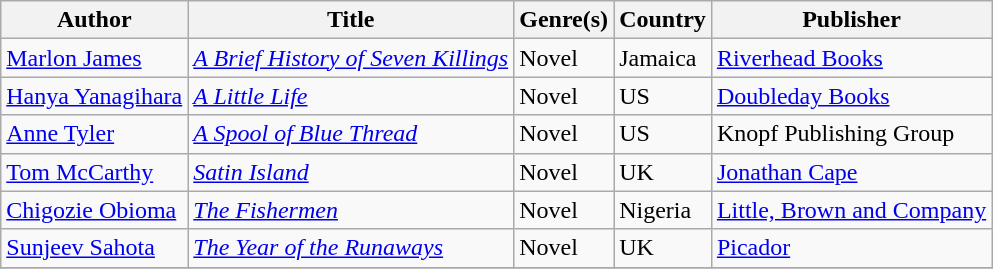<table class="wikitable">
<tr>
<th>Author</th>
<th>Title</th>
<th>Genre(s)</th>
<th>Country</th>
<th>Publisher</th>
</tr>
<tr>
<td><a href='#'>Marlon James</a></td>
<td><em><a href='#'>A Brief History of Seven Killings</a></em></td>
<td>Novel</td>
<td>Jamaica</td>
<td><a href='#'>Riverhead Books</a></td>
</tr>
<tr>
<td><a href='#'>Hanya Yanagihara</a></td>
<td><em><a href='#'>A Little Life</a></em></td>
<td>Novel</td>
<td>US</td>
<td><a href='#'>Doubleday Books</a></td>
</tr>
<tr>
<td><a href='#'>Anne Tyler</a></td>
<td><em><a href='#'>A Spool of Blue Thread</a></em></td>
<td>Novel</td>
<td>US</td>
<td>Knopf Publishing Group</td>
</tr>
<tr>
<td><a href='#'>Tom McCarthy</a></td>
<td><em><a href='#'>Satin Island</a></em></td>
<td>Novel</td>
<td>UK</td>
<td><a href='#'>Jonathan Cape</a></td>
</tr>
<tr>
<td><a href='#'>Chigozie Obioma</a></td>
<td><em><a href='#'>The Fishermen</a></em></td>
<td>Novel</td>
<td>Nigeria</td>
<td><a href='#'>Little, Brown and Company</a></td>
</tr>
<tr>
<td><a href='#'>Sunjeev Sahota</a></td>
<td><em><a href='#'>The Year of the Runaways</a></em></td>
<td>Novel</td>
<td>UK</td>
<td><a href='#'>Picador</a></td>
</tr>
<tr>
</tr>
</table>
